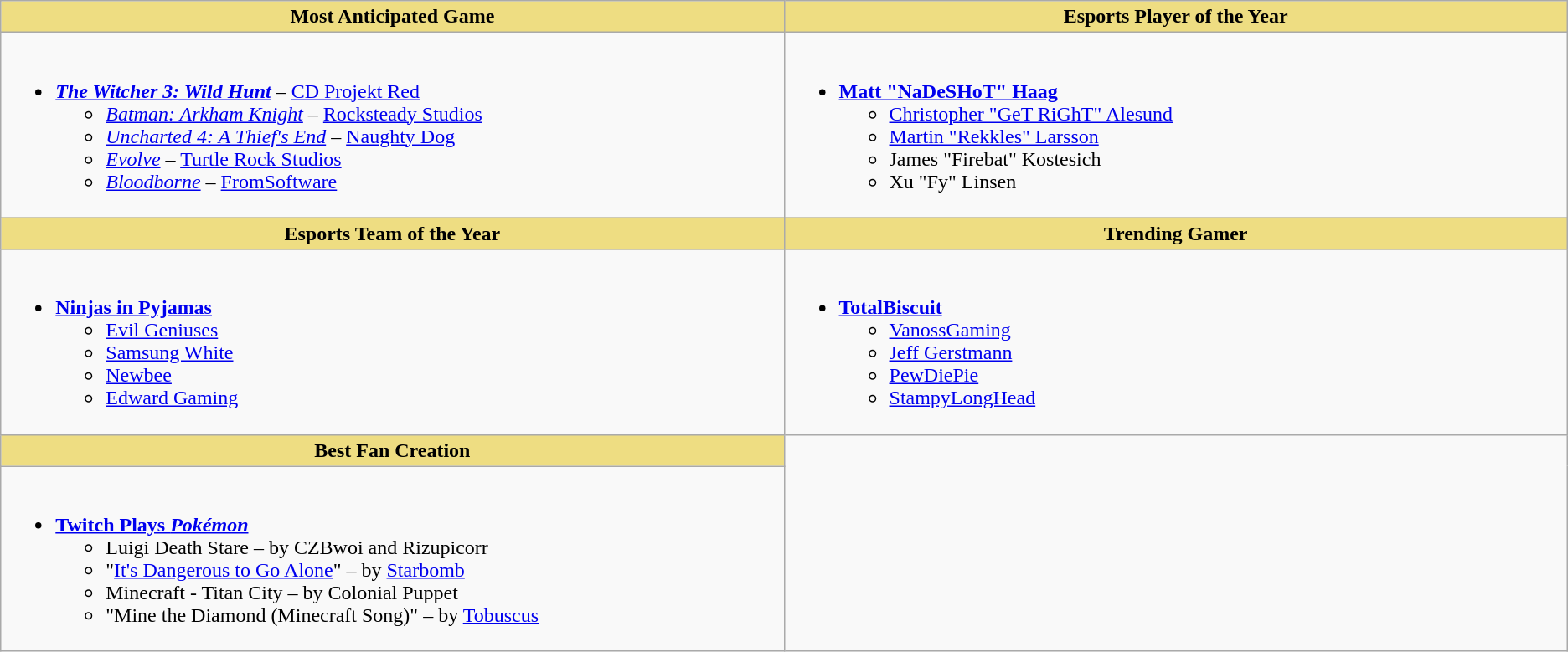<table class=wikitable>
<tr>
<th style="background:#eedd82; width:50em;">Most Anticipated Game</th>
<th style="background:#eedd82; width:50%">Esports Player of the Year</th>
</tr>
<tr>
<td valign="top"><br><ul><li><strong><em><a href='#'>The Witcher 3: Wild Hunt</a></em></strong> – <a href='#'>CD Projekt Red</a><ul><li><em><a href='#'>Batman: Arkham Knight</a></em> – <a href='#'>Rocksteady Studios</a></li><li><em><a href='#'>Uncharted 4: A Thief's End</a></em> – <a href='#'>Naughty Dog</a></li><li><em><a href='#'>Evolve</a></em> – <a href='#'>Turtle Rock Studios</a></li><li><em><a href='#'>Bloodborne</a></em> – <a href='#'>FromSoftware</a></li></ul></li></ul></td>
<td valign="top"><br><ul><li><strong><a href='#'>Matt "NaDeSHoT" Haag</a></strong><ul><li><a href='#'>Christopher "GeT RiGhT" Alesund</a></li><li><a href='#'>Martin "Rekkles" Larsson</a></li><li>James "Firebat" Kostesich</li><li>Xu "Fy" Linsen</li></ul></li></ul></td>
</tr>
<tr>
<th style="background:#eedd82; width:50%">Esports Team of the Year</th>
<th style="background:#eedd82;">Trending Gamer</th>
</tr>
<tr>
<td valign="top"><br><ul><li><strong><a href='#'>Ninjas in Pyjamas</a></strong><ul><li><a href='#'>Evil Geniuses</a></li><li><a href='#'>Samsung White</a></li><li><a href='#'>Newbee</a></li><li><a href='#'>Edward Gaming</a></li></ul></li></ul></td>
<td valign="top"><br><ul><li><strong><a href='#'>TotalBiscuit</a></strong><ul><li><a href='#'>VanossGaming</a></li><li><a href='#'>Jeff Gerstmann</a></li><li><a href='#'>PewDiePie</a></li><li><a href='#'>StampyLongHead</a></li></ul></li></ul></td>
</tr>
<tr>
<th style="background:#eedd82; width:50em;">Best Fan Creation</th>
</tr>
<tr>
<td valign="top"><br><ul><li><strong><a href='#'>Twitch Plays <em>Pokémon</em></a></strong><ul><li>Luigi Death Stare – by CZBwoi and Rizupicorr</li><li>"<a href='#'>It's Dangerous to Go Alone</a>" – by <a href='#'>Starbomb</a></li><li>Minecraft - Titan City – by Colonial Puppet</li><li>"Mine the Diamond (Minecraft Song)" – by <a href='#'>Tobuscus</a></li></ul></li></ul></td>
</tr>
</table>
